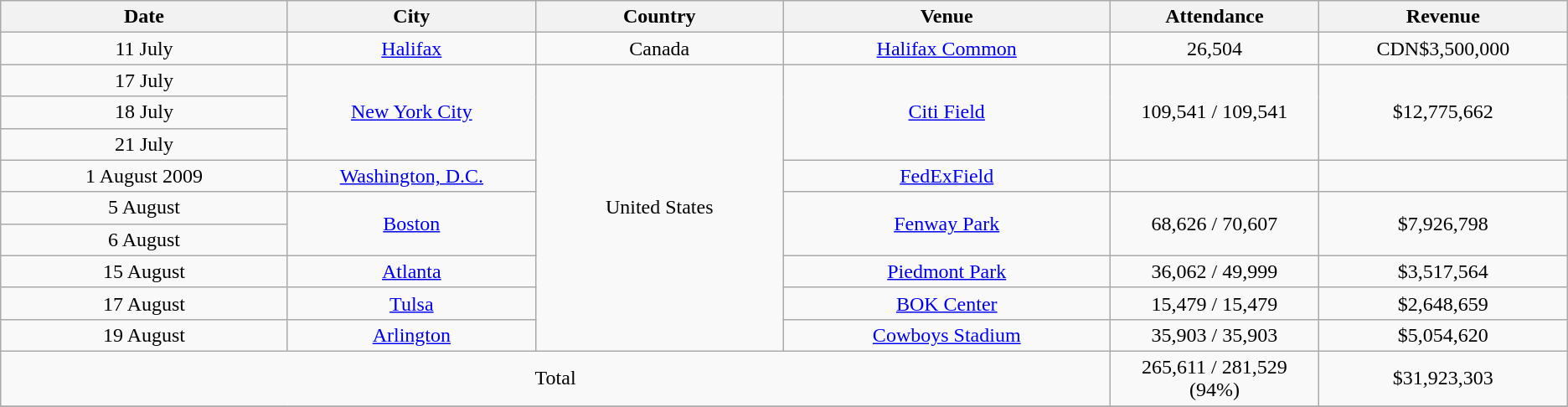<table class="wikitable" style="text-align:center;">
<tr>
<th scope="col" style="width:14em;">Date</th>
<th scope="col" style="width:12em;">City</th>
<th scope="col" style="width:12em;">Country</th>
<th scope="col" style="width:16em;">Venue</th>
<th scope="col" style="width:10em;">Attendance</th>
<th scope="col" style="width:12em;">Revenue</th>
</tr>
<tr>
<td>11 July</td>
<td><a href='#'>Halifax</a></td>
<td>Canada</td>
<td><a href='#'>Halifax Common</a></td>
<td>26,504</td>
<td>CDN$3,500,000</td>
</tr>
<tr>
<td>17 July</td>
<td rowspan="3"><a href='#'>New York City</a></td>
<td rowspan="9">United States</td>
<td rowspan="3"><a href='#'>Citi Field</a></td>
<td rowspan="3">109,541 / 109,541</td>
<td rowspan="3">$12,775,662</td>
</tr>
<tr>
<td>18 July</td>
</tr>
<tr>
<td>21 July</td>
</tr>
<tr>
<td>1 August 2009</td>
<td><a href='#'>Washington, D.C.</a></td>
<td><a href='#'>FedExField</a></td>
<td></td>
<td></td>
</tr>
<tr>
<td>5 August</td>
<td rowspan="2"><a href='#'>Boston</a></td>
<td rowspan="2"><a href='#'>Fenway Park</a></td>
<td rowspan="2">68,626 / 70,607</td>
<td rowspan="2">$7,926,798</td>
</tr>
<tr>
<td>6 August</td>
</tr>
<tr>
<td>15 August</td>
<td><a href='#'>Atlanta</a></td>
<td><a href='#'>Piedmont Park</a></td>
<td>36,062 / 49,999</td>
<td>$3,517,564</td>
</tr>
<tr>
<td>17 August</td>
<td><a href='#'>Tulsa</a></td>
<td><a href='#'>BOK Center</a></td>
<td>15,479 / 15,479</td>
<td>$2,648,659</td>
</tr>
<tr>
<td>19 August</td>
<td><a href='#'>Arlington</a></td>
<td><a href='#'>Cowboys Stadium</a></td>
<td>35,903 / 35,903</td>
<td>$5,054,620</td>
</tr>
<tr>
<td colspan="4">Total</td>
<td>265,611 / 281,529 (94%)</td>
<td>$31,923,303</td>
</tr>
<tr>
</tr>
</table>
